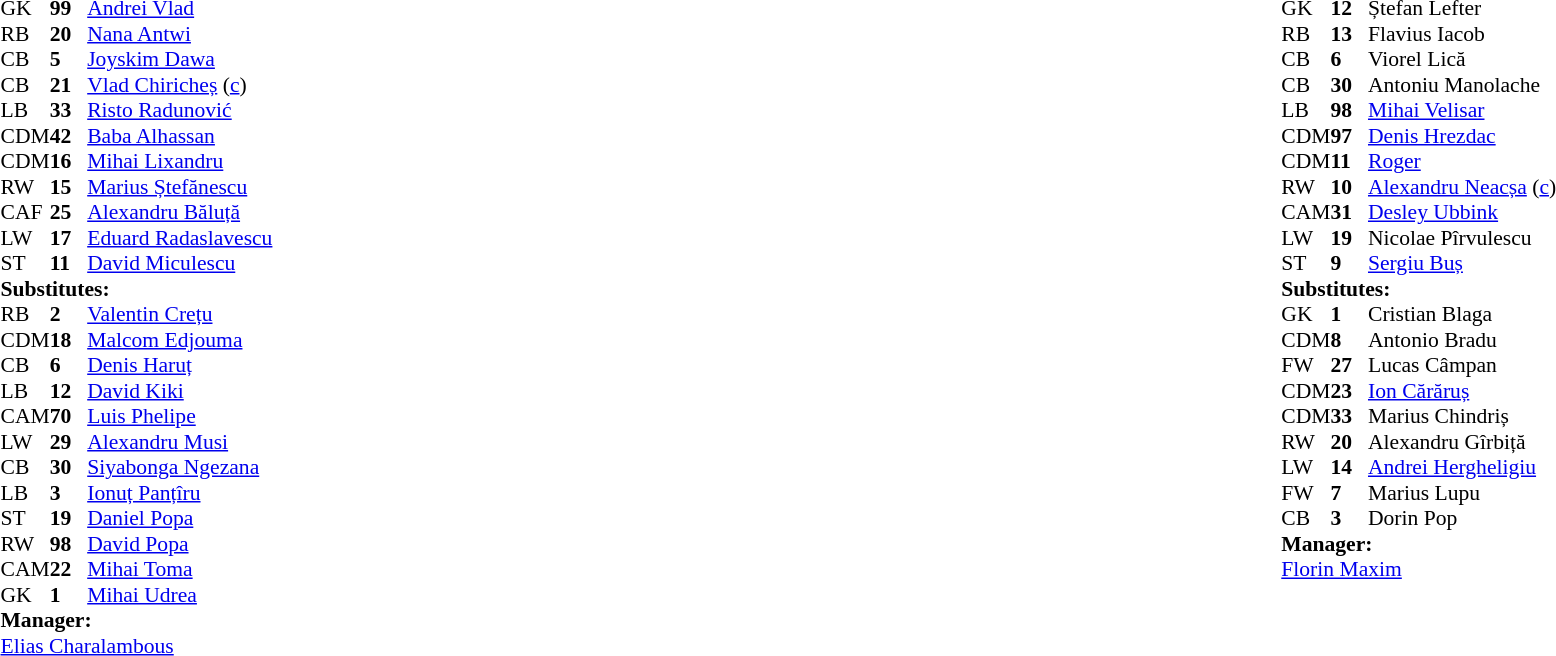<table width="100%">
<tr>
<td valign="top" width="50%"><br><table style="font-size: 90%" cellspacing="0" cellpadding="0">
<tr>
<td colspan="4"></td>
</tr>
<tr>
<th width=25></th>
<th width=25></th>
</tr>
<tr>
<td>GK</td>
<td><strong>99</strong></td>
<td> <a href='#'>Andrei Vlad</a></td>
</tr>
<tr>
<td>RB</td>
<td><strong>20</strong></td>
<td> <a href='#'>Nana Antwi</a></td>
</tr>
<tr>
<td>CB</td>
<td><strong>5</strong></td>
<td> <a href='#'>Joyskim Dawa</a></td>
<td></td>
</tr>
<tr>
<td>CB</td>
<td><strong>21</strong></td>
<td> <a href='#'>Vlad Chiricheș</a> (<a href='#'>c</a>)</td>
<td></td>
<td></td>
</tr>
<tr>
<td>LB</td>
<td><strong>33</strong></td>
<td> <a href='#'>Risto Radunović</a></td>
</tr>
<tr>
<td>CDM</td>
<td><strong>42</strong></td>
<td> <a href='#'>Baba Alhassan</a></td>
</tr>
<tr>
<td>CDM</td>
<td><strong>16</strong></td>
<td> <a href='#'>Mihai Lixandru</a></td>
<td></td>
<td></td>
</tr>
<tr>
<td>RW</td>
<td><strong>15</strong></td>
<td> <a href='#'>Marius Ștefănescu</a></td>
</tr>
<tr>
<td>CAF</td>
<td><strong>25</strong></td>
<td> <a href='#'>Alexandru Băluță</a></td>
<td></td>
<td></td>
</tr>
<tr>
<td>LW</td>
<td><strong>17</strong></td>
<td> <a href='#'>Eduard Radaslavescu</a></td>
<td></td>
<td></td>
</tr>
<tr>
<td>ST</td>
<td><strong>11</strong></td>
<td> <a href='#'>David Miculescu</a></td>
<td></td>
<td></td>
</tr>
<tr>
<td colspan=3><strong>Substitutes:</strong></td>
</tr>
<tr>
<td>RB</td>
<td><strong>2</strong></td>
<td> <a href='#'>Valentin Crețu</a></td>
</tr>
<tr>
<td>CDM</td>
<td><strong>18</strong></td>
<td> <a href='#'>Malcom Edjouma</a></td>
<td></td>
<td></td>
</tr>
<tr>
<td>CB</td>
<td><strong>6</strong></td>
<td> <a href='#'>Denis Haruț</a></td>
</tr>
<tr>
<td>LB</td>
<td><strong>12</strong></td>
<td> <a href='#'>David Kiki</a></td>
</tr>
<tr>
<td>CAM</td>
<td><strong>70</strong></td>
<td> <a href='#'>Luis Phelipe</a></td>
<td></td>
<td></td>
</tr>
<tr>
<td>LW</td>
<td><strong>29</strong></td>
<td> <a href='#'>Alexandru Musi</a></td>
<td></td>
<td></td>
</tr>
<tr>
<td>CB</td>
<td><strong>30</strong></td>
<td> <a href='#'>Siyabonga Ngezana</a></td>
<td></td>
<td></td>
</tr>
<tr>
<td>LB</td>
<td><strong>3</strong></td>
<td> <a href='#'>Ionuț Panțîru</a></td>
</tr>
<tr>
<td>ST</td>
<td><strong>19</strong></td>
<td> <a href='#'>Daniel Popa</a></td>
<td></td>
<td></td>
</tr>
<tr>
<td>RW</td>
<td><strong>98</strong></td>
<td> <a href='#'>David Popa</a></td>
</tr>
<tr>
<td>CAM</td>
<td><strong>22</strong></td>
<td> <a href='#'>Mihai Toma</a></td>
</tr>
<tr>
<td>GK</td>
<td><strong>1</strong></td>
<td> <a href='#'>Mihai Udrea</a></td>
</tr>
<tr>
<td colspan=3><strong>Manager:</strong></td>
</tr>
<tr>
<td colspan=4> <a href='#'>Elias Charalambous</a></td>
</tr>
</table>
</td>
<td valign="top"></td>
<td style="vertical-align:top; width:50%;"><br><table style="font-size: 90%" cellspacing="0" cellpadding="0" align=center>
<tr>
<td colspan="4"></td>
</tr>
<tr>
<th width=25></th>
<th width=25></th>
</tr>
<tr>
<td>GK</td>
<td><strong>12</strong></td>
<td> Ștefan Lefter</td>
</tr>
<tr>
<td>RB</td>
<td><strong>13</strong></td>
<td> Flavius Iacob</td>
</tr>
<tr>
<td>CB</td>
<td><strong>6</strong></td>
<td> Viorel Lică</td>
</tr>
<tr>
<td>CB</td>
<td><strong>30</strong></td>
<td> Antoniu Manolache</td>
</tr>
<tr>
<td>LB</td>
<td><strong>98</strong></td>
<td> <a href='#'>Mihai Velisar</a></td>
</tr>
<tr>
<td>CDM</td>
<td><strong>97</strong></td>
<td> <a href='#'>Denis Hrezdac</a></td>
<td></td>
<td></td>
</tr>
<tr>
<td>CDM</td>
<td><strong>11</strong></td>
<td> <a href='#'>Roger</a></td>
</tr>
<tr>
<td>RW</td>
<td><strong>10</strong></td>
<td> <a href='#'>Alexandru Neacșa</a> (<a href='#'>c</a>)</td>
<td></td>
<td></td>
</tr>
<tr>
<td>CAM</td>
<td><strong>31</strong></td>
<td> <a href='#'>Desley Ubbink</a></td>
<td></td>
<td></td>
</tr>
<tr>
<td>LW</td>
<td><strong>19</strong></td>
<td> Nicolae Pîrvulescu</td>
</tr>
<tr>
<td>ST</td>
<td><strong>9</strong></td>
<td> <a href='#'>Sergiu Buș</a></td>
<td></td>
<td></td>
</tr>
<tr>
<td colspan=3><strong>Substitutes:</strong></td>
</tr>
<tr>
<td>GK</td>
<td><strong>1</strong></td>
<td> Cristian Blaga</td>
<td></td>
<td></td>
</tr>
<tr>
<td>CDM</td>
<td><strong>8</strong></td>
<td> Antonio Bradu</td>
<td></td>
<td>  </td>
</tr>
<tr>
<td>FW</td>
<td><strong>27</strong></td>
<td> Lucas Câmpan</td>
<td></td>
<td></td>
</tr>
<tr>
<td>CDM</td>
<td><strong>23</strong></td>
<td> <a href='#'>Ion Cărăruș</a></td>
<td></td>
<td></td>
</tr>
<tr>
<td>CDM</td>
<td><strong>33</strong></td>
<td> Marius Chindriș</td>
<td></td>
<td></td>
</tr>
<tr>
<td>RW</td>
<td><strong>20</strong></td>
<td> Alexandru Gîrbiță</td>
<td></td>
<td></td>
</tr>
<tr>
<td>LW</td>
<td><strong>14</strong></td>
<td> <a href='#'>Andrei Hergheligiu</a></td>
<td></td>
<td></td>
</tr>
<tr>
<td>FW</td>
<td><strong>7</strong></td>
<td> Marius Lupu</td>
<td></td>
<td></td>
</tr>
<tr>
<td>CB</td>
<td><strong>3</strong></td>
<td> Dorin Pop</td>
<td></td>
<td></td>
</tr>
<tr>
<td colspan=3><strong>Manager:</strong></td>
</tr>
<tr>
<td colspan=4> <a href='#'>Florin Maxim</a></td>
</tr>
</table>
</td>
</tr>
<tr>
</tr>
</table>
